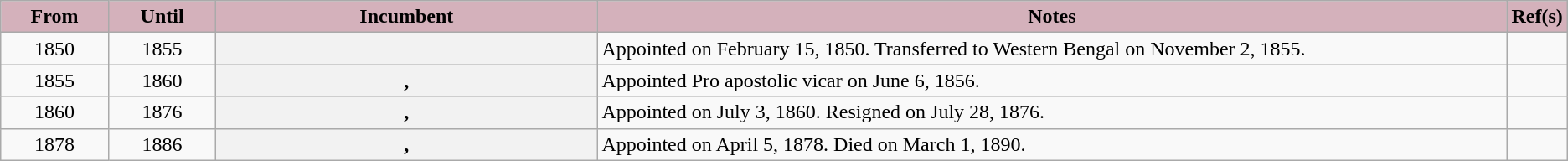<table class="wikitable sortable plainrowheaders" style="text-align:center;">
<tr>
<th scope="col" style="background-color: #D4B1BB; width: 7%">From</th>
<th scope="col" style="background-color: #D4B1BB; width: 7%">Until</th>
<th scope="col" style="background-color: #D4B1BB; width: 25%">Incumbent</th>
<th scope="col" style="background-color: #D4B1BB; width: 60%" class="unsortable">Notes</th>
<th scope="col" style="background-color: #D4B1BB" class="unsortable">Ref(s)</th>
</tr>
<tr>
<td>1850</td>
<td>1855</td>
<th scope="row"></th>
<td style="text-align:left">Appointed on February 15, 1850. Transferred to Western Bengal on November 2, 1855.</td>
<td></td>
</tr>
<tr>
<td>1855</td>
<td>1860</td>
<th scope="row">, </th>
<td style="text-align:left">Appointed Pro apostolic vicar on June 6, 1856.</td>
<td></td>
</tr>
<tr>
<td>1860</td>
<td>1876</td>
<th scope="row">, </th>
<td style="text-align:left">Appointed on July 3, 1860. Resigned on July 28, 1876.</td>
<td></td>
</tr>
<tr>
<td>1878</td>
<td>1886</td>
<th scope="row">, </th>
<td style="text-align:left">Appointed on April 5, 1878. Died on March 1, 1890.</td>
<td></td>
</tr>
</table>
